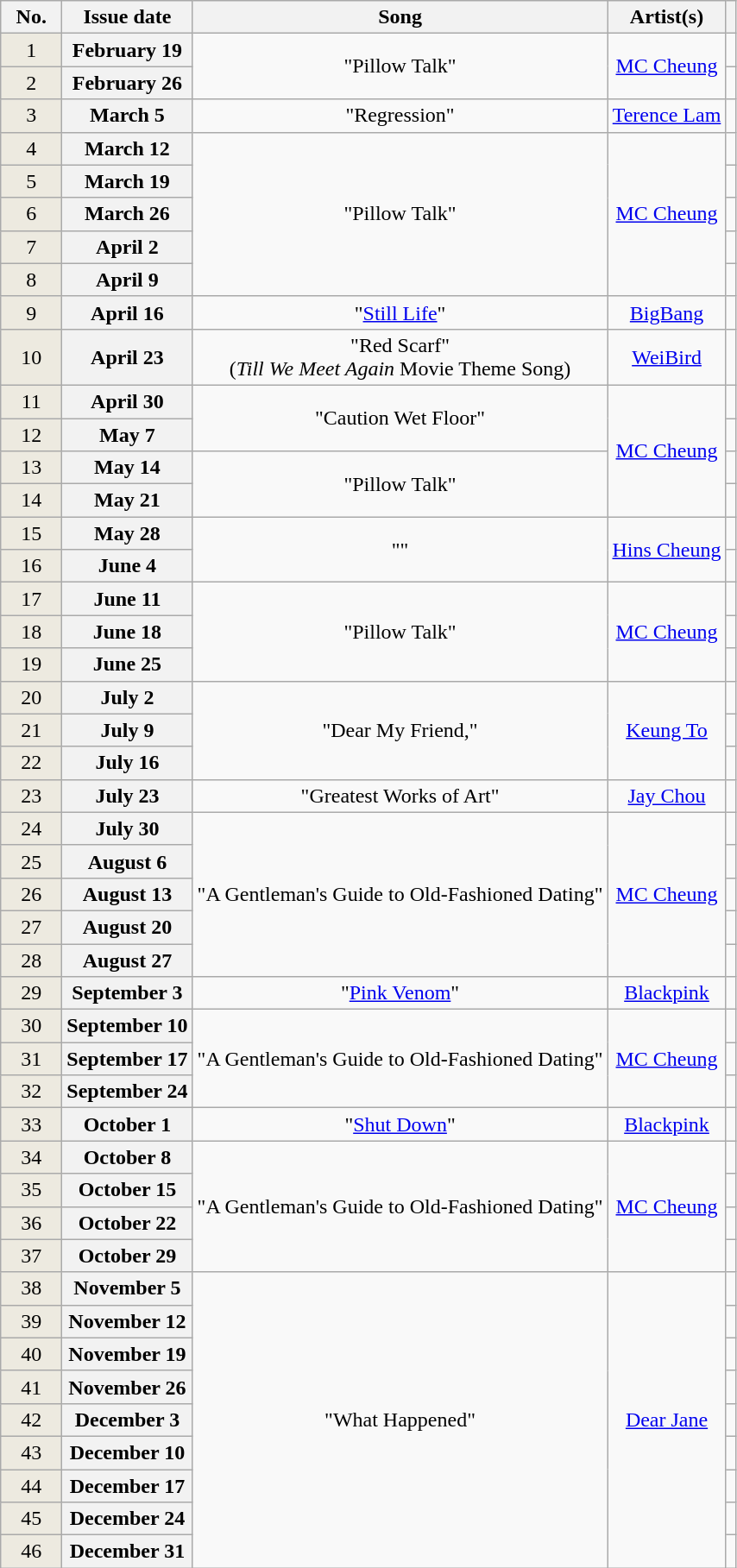<table class="wikitable plainrowheaders" style="text-align: center">
<tr>
<th width="40">No.</th>
<th scope="col">Issue date</th>
<th>Song</th>
<th>Artist(s)</th>
<th></th>
</tr>
<tr>
<td bgcolor=#EDEAE0 align="center">1</td>
<th scope="row">February 19</th>
<td rowspan=2>"Pillow Talk"</td>
<td rowspan=2><a href='#'>MC Cheung</a></td>
<td></td>
</tr>
<tr>
<td bgcolor=#EDEAE0 align="center">2</td>
<th scope="row">February 26</th>
<td></td>
</tr>
<tr>
<td bgcolor=#EDEAE0 align="center">3</td>
<th scope="row">March 5</th>
<td>"Regression"</td>
<td><a href='#'>Terence Lam</a></td>
<td></td>
</tr>
<tr>
<td bgcolor=#EDEAE0 align="center">4</td>
<th scope="row">March 12</th>
<td rowspan="5">"Pillow Talk"</td>
<td rowspan="5"><a href='#'>MC Cheung</a></td>
<td></td>
</tr>
<tr>
<td bgcolor=#EDEAE0 align="center">5</td>
<th scope="row">March 19</th>
<td></td>
</tr>
<tr>
<td bgcolor=#EDEAE0 align="center">6</td>
<th scope="row">March 26</th>
<td></td>
</tr>
<tr>
<td bgcolor=#EDEAE0 align="center">7</td>
<th scope="row">April 2</th>
<td></td>
</tr>
<tr>
<td bgcolor=#EDEAE0 align="center">8</td>
<th scope="row">April 9</th>
<td></td>
</tr>
<tr>
<td bgcolor=#EDEAE0 align="center">9</td>
<th scope="row">April 16</th>
<td>"<a href='#'>Still Life</a>"</td>
<td><a href='#'>BigBang</a></td>
<td></td>
</tr>
<tr>
<td bgcolor=#EDEAE0 align="center">10</td>
<th scope="row">April 23</th>
<td>"Red Scarf"<br>(<em>Till We Meet Again</em> Movie Theme Song)</td>
<td><a href='#'>WeiBird</a></td>
<td></td>
</tr>
<tr>
<td bgcolor=#EDEAE0 align="center">11</td>
<th scope="row">April 30</th>
<td rowspan="2">"Caution Wet Floor"</td>
<td rowspan="4"><a href='#'>MC Cheung</a></td>
<td></td>
</tr>
<tr>
<td bgcolor=#EDEAE0 align="center">12</td>
<th scope="row">May 7</th>
<td></td>
</tr>
<tr>
<td bgcolor=#EDEAE0 align="center">13</td>
<th scope="row">May 14</th>
<td rowspan="2">"Pillow Talk"</td>
<td></td>
</tr>
<tr>
<td bgcolor=#EDEAE0 align="center">14</td>
<th scope="row">May 21</th>
<td></td>
</tr>
<tr>
<td bgcolor=#EDEAE0 align="center">15</td>
<th scope="row">May 28</th>
<td rowspan="2">""</td>
<td rowspan="2"><a href='#'>Hins Cheung</a></td>
<td></td>
</tr>
<tr>
<td bgcolor=#EDEAE0 align="center">16</td>
<th scope="row">June 4</th>
<td></td>
</tr>
<tr>
<td bgcolor=#EDEAE0 align="center">17</td>
<th scope="row">June 11</th>
<td rowspan="3">"Pillow Talk"</td>
<td rowspan="3"><a href='#'>MC Cheung</a></td>
<td></td>
</tr>
<tr>
<td bgcolor=#EDEAE0 align="center">18</td>
<th scope="row">June 18</th>
<td></td>
</tr>
<tr>
<td bgcolor=#EDEAE0 align="center">19</td>
<th scope="row">June 25</th>
<td></td>
</tr>
<tr>
<td bgcolor=#EDEAE0 align="center">20</td>
<th scope="row">July 2</th>
<td rowspan="3">"Dear My Friend,"</td>
<td rowspan="3"><a href='#'>Keung To</a></td>
<td></td>
</tr>
<tr>
<td bgcolor=#EDEAE0 align="center">21</td>
<th scope="row">July 9</th>
<td></td>
</tr>
<tr>
<td bgcolor=#EDEAE0 align="center">22</td>
<th scope="row">July 16</th>
<td></td>
</tr>
<tr>
<td bgcolor=#EDEAE0 align="center">23</td>
<th scope="row">July 23</th>
<td>"Greatest Works of Art"</td>
<td><a href='#'>Jay Chou</a></td>
<td></td>
</tr>
<tr>
<td bgcolor=#EDEAE0 align="center">24</td>
<th scope="row">July 30</th>
<td rowspan="5">"A Gentleman's Guide to Old-Fashioned Dating"</td>
<td rowspan="5"><a href='#'>MC Cheung</a></td>
<td></td>
</tr>
<tr>
<td bgcolor=#EDEAE0 align="center">25</td>
<th scope="row">August 6</th>
<td></td>
</tr>
<tr>
<td bgcolor=#EDEAE0 align="center">26</td>
<th scope="row">August 13</th>
<td></td>
</tr>
<tr>
<td bgcolor=#EDEAE0 align="center">27</td>
<th scope="row">August 20</th>
<td></td>
</tr>
<tr>
<td bgcolor=#EDEAE0 align="center">28</td>
<th scope="row">August 27</th>
<td></td>
</tr>
<tr>
<td bgcolor=#EDEAE0 align="center">29</td>
<th scope="row">September 3</th>
<td>"<a href='#'>Pink Venom</a>"</td>
<td><a href='#'>Blackpink</a></td>
<td></td>
</tr>
<tr>
<td bgcolor=#EDEAE0 align="center">30</td>
<th scope="row">September 10</th>
<td rowspan="3">"A Gentleman's Guide to Old-Fashioned Dating"</td>
<td rowspan="3"><a href='#'>MC Cheung</a></td>
<td></td>
</tr>
<tr>
<td bgcolor=#EDEAE0 align="center">31</td>
<th scope="row">September 17</th>
<td></td>
</tr>
<tr>
<td bgcolor=#EDEAE0 align="center">32</td>
<th scope="row">September 24</th>
<td></td>
</tr>
<tr>
<td bgcolor=#EDEAE0 align="center">33</td>
<th scope="row">October 1</th>
<td>"<a href='#'>Shut Down</a>"</td>
<td><a href='#'>Blackpink</a></td>
<td></td>
</tr>
<tr>
<td bgcolor=#EDEAE0 align="center">34</td>
<th scope="row">October 8</th>
<td rowspan="4">"A Gentleman's Guide to Old-Fashioned Dating"</td>
<td rowspan="4"><a href='#'>MC Cheung</a></td>
<td></td>
</tr>
<tr>
<td bgcolor=#EDEAE0 align="center">35</td>
<th scope="row">October 15</th>
<td></td>
</tr>
<tr>
<td bgcolor=#EDEAE0 align="center">36</td>
<th scope="row">October 22</th>
<td></td>
</tr>
<tr>
<td bgcolor=#EDEAE0 align="center">37</td>
<th scope="row">October 29</th>
<td></td>
</tr>
<tr>
<td bgcolor=#EDEAE0 align="center">38</td>
<th scope="row">November 5</th>
<td rowspan=9>"What Happened"</td>
<td rowspan=9><a href='#'>Dear Jane</a></td>
<td></td>
</tr>
<tr>
<td bgcolor=#EDEAE0 align="center">39</td>
<th scope="row">November 12</th>
<td></td>
</tr>
<tr>
<td bgcolor=#EDEAE0 align="center">40</td>
<th scope="row">November 19</th>
<td></td>
</tr>
<tr>
<td bgcolor=#EDEAE0 align="center">41</td>
<th scope="row">November 26</th>
<td></td>
</tr>
<tr>
<td bgcolor=#EDEAE0 align="center">42</td>
<th scope="row">December 3</th>
<td></td>
</tr>
<tr>
<td bgcolor=#EDEAE0 align="center">43</td>
<th scope="row">December 10</th>
<td></td>
</tr>
<tr>
<td bgcolor=#EDEAE0 align="center">44</td>
<th scope="row">December 17</th>
<td></td>
</tr>
<tr>
<td bgcolor=#EDEAE0 align="center">45</td>
<th scope="row">December 24</th>
<td></td>
</tr>
<tr>
<td bgcolor=#EDEAE0 align="center">46</td>
<th scope="row">December 31</th>
<td></td>
</tr>
</table>
